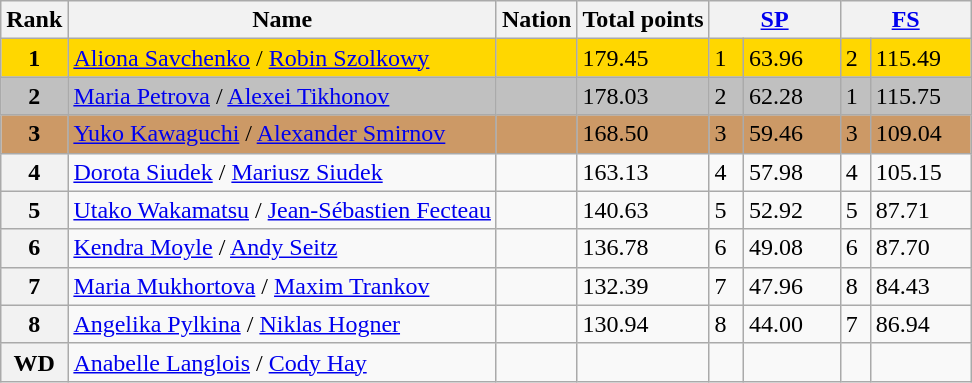<table class="wikitable">
<tr>
<th>Rank</th>
<th>Name</th>
<th>Nation</th>
<th>Total points</th>
<th colspan="2" width="80px"><a href='#'>SP</a></th>
<th colspan="2" width="80px"><a href='#'>FS</a></th>
</tr>
<tr bgcolor="gold">
<td align="center"><strong>1</strong></td>
<td><a href='#'>Aliona Savchenko</a> / <a href='#'>Robin Szolkowy</a></td>
<td></td>
<td>179.45</td>
<td>1</td>
<td>63.96</td>
<td>2</td>
<td>115.49</td>
</tr>
<tr bgcolor="silver">
<td align="center"><strong>2</strong></td>
<td><a href='#'>Maria Petrova</a> / <a href='#'>Alexei Tikhonov</a></td>
<td></td>
<td>178.03</td>
<td>2</td>
<td>62.28</td>
<td>1</td>
<td>115.75</td>
</tr>
<tr bgcolor="cc9966">
<td align="center"><strong>3</strong></td>
<td><a href='#'>Yuko Kawaguchi</a> / <a href='#'>Alexander Smirnov</a></td>
<td></td>
<td>168.50</td>
<td>3</td>
<td>59.46</td>
<td>3</td>
<td>109.04</td>
</tr>
<tr>
<th>4</th>
<td><a href='#'>Dorota Siudek</a> / <a href='#'>Mariusz Siudek</a></td>
<td></td>
<td>163.13</td>
<td>4</td>
<td>57.98</td>
<td>4</td>
<td>105.15</td>
</tr>
<tr>
<th>5</th>
<td><a href='#'>Utako Wakamatsu</a> / <a href='#'>Jean-Sébastien Fecteau</a></td>
<td></td>
<td>140.63</td>
<td>5</td>
<td>52.92</td>
<td>5</td>
<td>87.71</td>
</tr>
<tr>
<th>6</th>
<td><a href='#'>Kendra Moyle</a> / <a href='#'>Andy Seitz</a></td>
<td></td>
<td>136.78</td>
<td>6</td>
<td>49.08</td>
<td>6</td>
<td>87.70</td>
</tr>
<tr>
<th>7</th>
<td><a href='#'>Maria Mukhortova</a> / <a href='#'>Maxim Trankov</a></td>
<td></td>
<td>132.39</td>
<td>7</td>
<td>47.96</td>
<td>8</td>
<td>84.43</td>
</tr>
<tr>
<th>8</th>
<td><a href='#'>Angelika Pylkina</a> / <a href='#'>Niklas Hogner</a></td>
<td></td>
<td>130.94</td>
<td>8</td>
<td>44.00</td>
<td>7</td>
<td>86.94</td>
</tr>
<tr>
<th>WD</th>
<td><a href='#'>Anabelle Langlois</a> / <a href='#'>Cody Hay</a></td>
<td></td>
<td></td>
<td></td>
<td></td>
<td></td>
<td></td>
</tr>
</table>
